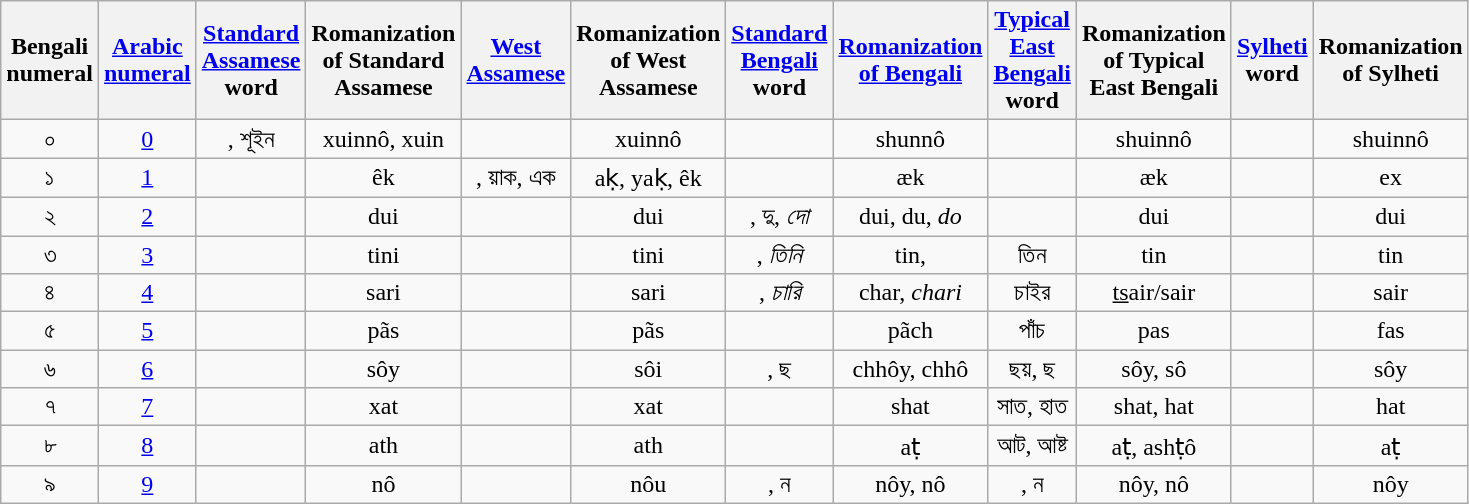<table class=wikitable style="text-align:center;width:30%;">
<tr>
<th>Bengali numeral</th>
<th><a href='#'>Arabic numeral</a></th>
<th><a href='#'>Standard Assamese</a> word</th>
<th>Romanization of Standard Assamese</th>
<th><a href='#'>West Assamese</a></th>
<th>Romanization of West Assamese</th>
<th><a href='#'>Standard Bengali</a> word</th>
<th><a href='#'>Romanization of Bengali</a></th>
<th><a href='#'>Typical East Bengali</a> word</th>
<th>Romanization of Typical East Bengali</th>
<th><a href='#'>Sylheti</a> word</th>
<th>Romanization of Sylheti</th>
</tr>
<tr>
<td>০</td>
<td><a href='#'>0</a></td>
<td>, শূইন</td>
<td>xuinnô, xuin</td>
<td></td>
<td>xuinnô</td>
<td></td>
<td>shunnô</td>
<td></td>
<td>shuinnô</td>
<td></td>
<td>shuinnô</td>
</tr>
<tr>
<td>১</td>
<td><a href='#'>1</a></td>
<td></td>
<td>êk</td>
<td>, য়াক, এক</td>
<td>aḳ, yaḳ, êk</td>
<td></td>
<td>æk</td>
<td></td>
<td>æk</td>
<td></td>
<td>ex</td>
</tr>
<tr>
<td>২</td>
<td><a href='#'>2</a></td>
<td></td>
<td>dui</td>
<td></td>
<td>dui</td>
<td>, দু, <em>দো</em></td>
<td>dui, du, <em>do</em></td>
<td></td>
<td>dui</td>
<td></td>
<td>dui</td>
</tr>
<tr>
<td>৩</td>
<td><a href='#'>3</a></td>
<td></td>
<td>tini</td>
<td></td>
<td>tini</td>
<td>, <em>তিনি</em></td>
<td>tin,</td>
<td>তিন</td>
<td>tin</td>
<td></td>
<td>tin</td>
</tr>
<tr>
<td>৪</td>
<td><a href='#'>4</a></td>
<td></td>
<td>sari</td>
<td></td>
<td>sari</td>
<td>, <em>চারি</em></td>
<td>char, <em>chari</em></td>
<td>চাইর</td>
<td><u>ts</u>air/sair</td>
<td></td>
<td>sair</td>
</tr>
<tr>
<td>৫</td>
<td><a href='#'>5</a></td>
<td></td>
<td>pãs</td>
<td></td>
<td>pãs</td>
<td></td>
<td>pãch</td>
<td>পাঁচ</td>
<td>pas</td>
<td></td>
<td>fas</td>
</tr>
<tr>
<td>৬</td>
<td><a href='#'>6</a></td>
<td></td>
<td>sôy</td>
<td></td>
<td>sôi</td>
<td>, ছ</td>
<td>chhôy, chhô</td>
<td>ছয়, ছ</td>
<td>sôy, sô</td>
<td></td>
<td>sôy</td>
</tr>
<tr>
<td>৭</td>
<td><a href='#'>7</a></td>
<td></td>
<td>xat</td>
<td></td>
<td>xat</td>
<td></td>
<td>shat</td>
<td>সাত, হাত</td>
<td>shat, hat</td>
<td></td>
<td>hat</td>
</tr>
<tr>
<td>৮</td>
<td><a href='#'>8</a></td>
<td></td>
<td>ath</td>
<td></td>
<td>ath</td>
<td></td>
<td>aṭ</td>
<td>আট, আষ্ট</td>
<td>aṭ, ashṭô</td>
<td></td>
<td>aṭ</td>
</tr>
<tr>
<td>৯</td>
<td><a href='#'>9</a></td>
<td></td>
<td>nô</td>
<td></td>
<td>nôu</td>
<td>, ন</td>
<td>nôy, nô</td>
<td>, ন</td>
<td>nôy, nô</td>
<td></td>
<td>nôy</td>
</tr>
</table>
